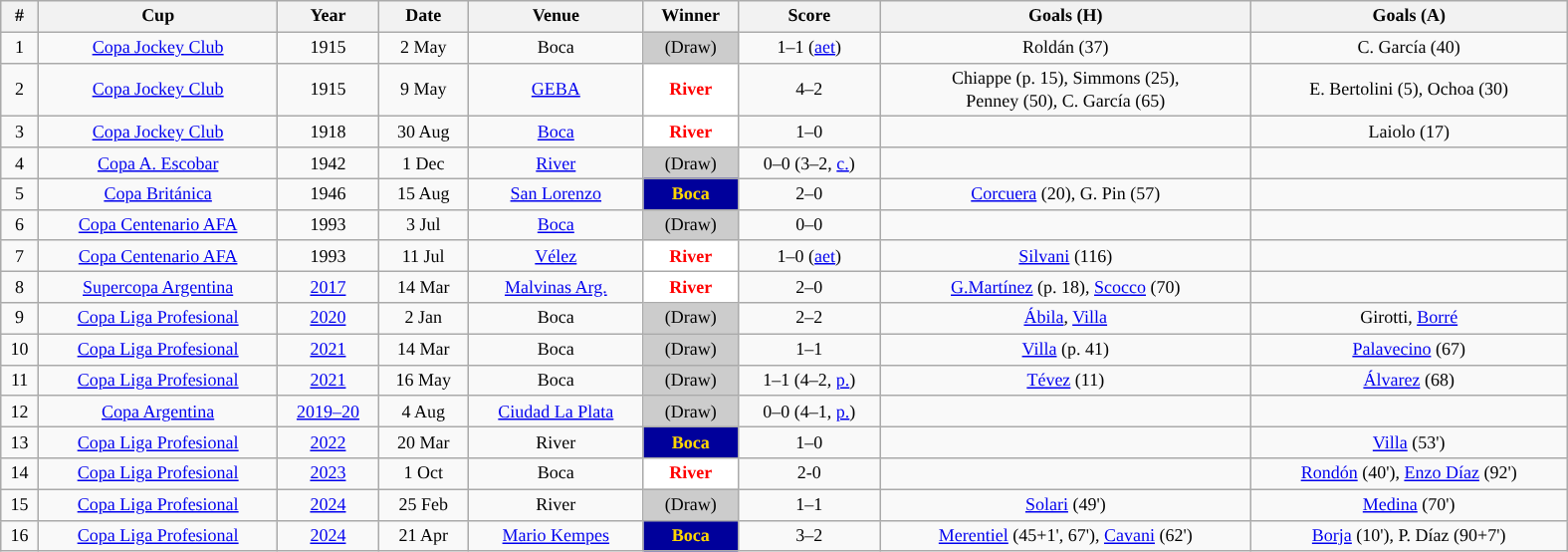<table class="wikitable sortable collapsible collapsed" style="width:1050px; text-align:center; margin:0 left; font-size: 12px">
<tr>
<th>#</th>
<th 150px>Cup</th>
<th 50px>Year</th>
<th 100px>Date</th>
<th 100px>Venue</th>
<th 100px>Winner</th>
<th 50px>Score</th>
<th 250px>Goals (H)</th>
<th 250px>Goals (A)</th>
</tr>
<tr>
<td>1</td>
<td><a href='#'>Copa Jockey Club</a></td>
<td>1915</td>
<td>2 May</td>
<td>Boca</td>
<td style="color:#000000; background:#cccccc">(Draw)</td>
<td>1–1 (<a href='#'>aet</a>)</td>
<td>Roldán (37)</td>
<td>C. García (40)</td>
</tr>
<tr>
<td>2</td>
<td><a href='#'>Copa Jockey Club</a></td>
<td>1915</td>
<td>9 May</td>
<td><a href='#'>GEBA</a></td>
<td style="color:#ff0000; background:#ffffff"><strong>River</strong></td>
<td>4–2</td>
<td>Chiappe (p. 15), Simmons (25), <br>Penney (50), C. García (65)</td>
<td>E. Bertolini (5), Ochoa (30)</td>
</tr>
<tr>
<td>3</td>
<td><a href='#'>Copa Jockey Club</a></td>
<td>1918</td>
<td>30 Aug</td>
<td><a href='#'>Boca</a></td>
<td style="color:#ff0000; background:#ffffff"><strong>River</strong></td>
<td>1–0</td>
<td></td>
<td>Laiolo (17)</td>
</tr>
<tr>
<td>4</td>
<td><a href='#'>Copa A. Escobar</a></td>
<td>1942</td>
<td>1 Dec</td>
<td><a href='#'>River</a></td>
<td style="color:#000000; background:#cccccc">(Draw)</td>
<td>0–0 (3–2, <a href='#'>c.</a>)</td>
<td></td>
<td></td>
</tr>
<tr>
<td>5</td>
<td><a href='#'>Copa Británica</a></td>
<td>1946</td>
<td>15 Aug</td>
<td><a href='#'>San Lorenzo</a></td>
<td style="color:gold; background:#00009B"><strong>Boca</strong></td>
<td>2–0</td>
<td><a href='#'>Corcuera</a> (20), G. Pin (57)</td>
<td></td>
</tr>
<tr>
<td>6</td>
<td><a href='#'>Copa Centenario AFA</a></td>
<td>1993</td>
<td>3 Jul</td>
<td><a href='#'>Boca</a></td>
<td style="color:#000000; background:#cccccc">(Draw)</td>
<td>0–0</td>
<td></td>
<td></td>
</tr>
<tr>
<td>7</td>
<td><a href='#'>Copa Centenario AFA</a></td>
<td>1993</td>
<td>11 Jul</td>
<td><a href='#'>Vélez</a></td>
<td style="color:#ff0000; background:#ffffff"><strong>River</strong></td>
<td>1–0 (<a href='#'>aet</a>)</td>
<td><a href='#'>Silvani</a> (116)</td>
<td></td>
</tr>
<tr>
<td>8</td>
<td><a href='#'>Supercopa Argentina</a></td>
<td><a href='#'>2017</a></td>
<td>14 Mar</td>
<td><a href='#'>Malvinas Arg.</a></td>
<td style="color:#ff0000; background:#ffffff"><strong>River</strong></td>
<td>2–0</td>
<td><a href='#'>G.Martínez</a> (p. 18), <a href='#'>Scocco</a> (70)</td>
<td></td>
</tr>
<tr>
<td>9</td>
<td><a href='#'>Copa Liga Profesional</a></td>
<td><a href='#'>2020</a></td>
<td>2 Jan</td>
<td>Boca</td>
<td style="color:#000000; background:#cccccc">(Draw)</td>
<td>2–2</td>
<td><a href='#'>Ábila</a>, <a href='#'>Villa</a></td>
<td>Girotti, <a href='#'>Borré</a></td>
</tr>
<tr>
<td>10</td>
<td><a href='#'>Copa Liga Profesional</a></td>
<td><a href='#'>2021</a></td>
<td>14 Mar</td>
<td>Boca</td>
<td style="color:#000000; background:#cccccc">(Draw)</td>
<td>1–1</td>
<td><a href='#'>Villa</a> (p. 41)</td>
<td><a href='#'>Palavecino</a> (67)</td>
</tr>
<tr>
<td>11</td>
<td><a href='#'>Copa Liga Profesional</a></td>
<td><a href='#'>2021</a></td>
<td>16 May</td>
<td>Boca</td>
<td style="color:#000000; background:#cccccc">(Draw)</td>
<td>1–1 (4–2, <a href='#'>p.</a>)</td>
<td><a href='#'>Tévez</a> (11)</td>
<td><a href='#'>Álvarez</a> (68)</td>
</tr>
<tr>
<td>12</td>
<td><a href='#'>Copa Argentina</a></td>
<td><a href='#'>2019–20</a></td>
<td>4 Aug</td>
<td><a href='#'>Ciudad La Plata</a></td>
<td style="color:#000000; background:#cccccc">(Draw)</td>
<td>0–0 (4–1, <a href='#'>p.</a>)</td>
<td></td>
<td></td>
</tr>
<tr>
<td>13</td>
<td><a href='#'>Copa Liga Profesional</a></td>
<td><a href='#'>2022</a></td>
<td>20 Mar</td>
<td>River</td>
<td style="color:gold; background:#00009B"><strong>Boca</strong></td>
<td>1–0</td>
<td></td>
<td><a href='#'>Villa</a> (53')</td>
</tr>
<tr>
<td>14</td>
<td><a href='#'>Copa Liga Profesional</a></td>
<td><a href='#'>2023</a></td>
<td>1 Oct</td>
<td>Boca</td>
<td style="color:#ff0000; background:#ffffff"><strong>River</strong></td>
<td>2-0</td>
<td></td>
<td><a href='#'>Rondón</a> (40'), <a href='#'>Enzo Díaz</a> (92')</td>
</tr>
<tr>
<td>15</td>
<td><a href='#'>Copa Liga Profesional</a></td>
<td><a href='#'>2024</a></td>
<td>25 Feb</td>
<td>River</td>
<td style="color:#000000; background:#cccccc">(Draw)</td>
<td>1–1</td>
<td><a href='#'>Solari</a> (49')</td>
<td><a href='#'>Medina</a> (70')</td>
</tr>
<tr>
<td>16</td>
<td><a href='#'>Copa Liga Profesional</a></td>
<td><a href='#'>2024</a></td>
<td>21 Apr</td>
<td><a href='#'>Mario Kempes</a></td>
<td style="color:gold; background:#00009B"><strong>Boca</strong></td>
<td>3–2</td>
<td><a href='#'>Merentiel</a> (45+1', 67'), <a href='#'>Cavani</a> (62')</td>
<td><a href='#'>Borja</a> (10'), P. Díaz (90+7')</td>
</tr>
</table>
